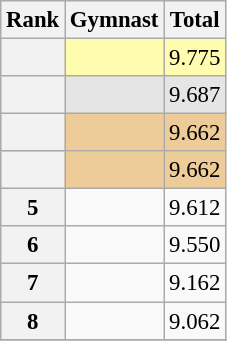<table class="wikitable sortable" style="text-align:center; font-size:95%">
<tr>
<th scope=col>Rank</th>
<th scope=col>Gymnast</th>
<th scope=col>Total</th>
</tr>
<tr bgcolor=fffcaf>
<th scope=row style="text-align:center"></th>
<td align=left></td>
<td>9.775</td>
</tr>
<tr bgcolor=e5e5e5>
<th scope=row style="text-align:center"></th>
<td align=left></td>
<td>9.687</td>
</tr>
<tr bgcolor=eecc99>
<th scope=row style="text-align:center"></th>
<td align=left></td>
<td>9.662</td>
</tr>
<tr bgcolor=eecc99>
<th scope=row style="text-align:center"></th>
<td align=left></td>
<td>9.662</td>
</tr>
<tr>
<th scope=row style="text-align:center">5</th>
<td align=left></td>
<td>9.612</td>
</tr>
<tr>
<th scope=row style="text-align:center">6</th>
<td align=left></td>
<td>9.550</td>
</tr>
<tr>
<th scope=row style="text-align:center">7</th>
<td align=left></td>
<td>9.162</td>
</tr>
<tr>
<th scope=row style="text-align:center">8</th>
<td align=left></td>
<td>9.062</td>
</tr>
<tr>
</tr>
</table>
